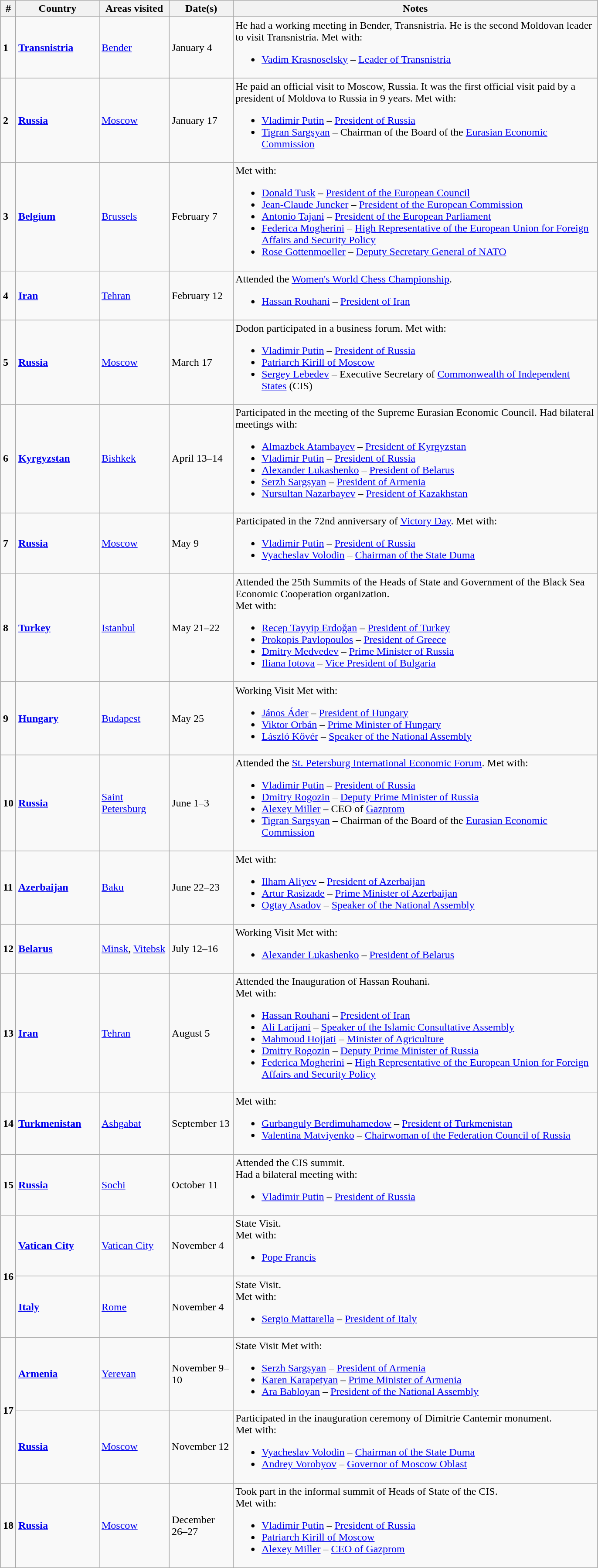<table class="wikitable" style="margin: 1em auto 1em auto">
<tr>
<th>#</th>
<th width="120">Country</th>
<th width="100">Areas visited</th>
<th width="90">Date(s)</th>
<th width="550">Notes</th>
</tr>
<tr>
<td><strong>1</strong></td>
<td><strong> <a href='#'>Transnistria</a></strong></td>
<td><a href='#'>Bender</a></td>
<td>January 4</td>
<td>He had a working meeting in Bender, Transnistria. He is the second Moldovan leader to visit Transnistria. Met with:<br><ul><li><a href='#'>Vadim Krasnoselsky</a> – <a href='#'>Leader of Transnistria</a></li></ul></td>
</tr>
<tr>
<td><strong>2</strong></td>
<td><strong> <a href='#'>Russia</a></strong></td>
<td><a href='#'>Moscow</a></td>
<td>January 17</td>
<td>He paid an official visit to Moscow, Russia. It was the first official visit paid by a president of Moldova to Russia in 9 years. Met with:<br><ul><li><a href='#'>Vladimir Putin</a> – <a href='#'>President of Russia</a></li><li><a href='#'>Tigran Sargsyan</a> – Chairman of the Board of the <a href='#'>Eurasian Economic Commission</a></li></ul></td>
</tr>
<tr>
<td><strong>3</strong></td>
<td><strong> <a href='#'>Belgium</a></strong></td>
<td><a href='#'>Brussels</a></td>
<td>February 7</td>
<td>Met with:<br><ul><li><a href='#'>Donald Tusk</a> – <a href='#'>President of the European Council</a></li><li><a href='#'>Jean-Claude Juncker</a> – <a href='#'>President of the European Commission</a></li><li><a href='#'>Antonio Tajani</a> – <a href='#'>President of the European Parliament</a></li><li><a href='#'>Federica Mogherini</a> – <a href='#'>High Representative of the European Union for Foreign Affairs and Security Policy</a></li><li><a href='#'>Rose Gottenmoeller</a> – <a href='#'>Deputy Secretary General of NATO</a></li></ul></td>
</tr>
<tr>
<td><strong>4</strong></td>
<td><strong> <a href='#'>Iran</a></strong></td>
<td><a href='#'>Tehran</a></td>
<td>February 12</td>
<td>Attended the <a href='#'>Women's World Chess Championship</a>.<br><ul><li><a href='#'>Hassan Rouhani</a> – <a href='#'>President of Iran</a></li></ul></td>
</tr>
<tr>
<td><strong>5</strong></td>
<td><strong> <a href='#'>Russia</a></strong></td>
<td><a href='#'>Moscow</a></td>
<td>March 17</td>
<td>Dodon participated in a business forum. Met with:<br><ul><li><a href='#'>Vladimir Putin</a> – <a href='#'>President of Russia</a></li><li><a href='#'>Patriarch Kirill of Moscow</a></li><li><a href='#'>Sergey Lebedev</a> – Executive Secretary of <a href='#'>Commonwealth of Independent States</a> (CIS)</li></ul></td>
</tr>
<tr>
<td><strong>6</strong></td>
<td><strong> <a href='#'>Kyrgyzstan</a></strong></td>
<td><a href='#'>Bishkek</a></td>
<td>April 13–14</td>
<td>Participated in the meeting of the Supreme Eurasian Economic Council. Had bilateral meetings with:<br><ul><li><a href='#'>Almazbek Atambayev</a> – <a href='#'>President of Kyrgyzstan</a></li><li><a href='#'>Vladimir Putin</a> – <a href='#'>President of Russia</a></li><li><a href='#'>Alexander Lukashenko</a> – <a href='#'>President of Belarus</a></li><li><a href='#'>Serzh Sargsyan</a> – <a href='#'>President of Armenia</a></li><li><a href='#'>Nursultan Nazarbayev</a> – <a href='#'>President of Kazakhstan</a></li></ul></td>
</tr>
<tr>
<td><strong>7</strong></td>
<td><strong> <a href='#'>Russia</a></strong></td>
<td><a href='#'>Moscow</a></td>
<td>May 9</td>
<td>Participated in the 72nd anniversary of <a href='#'>Victory Day</a>. Met with:<br><ul><li><a href='#'>Vladimir Putin</a> – <a href='#'>President of Russia</a></li><li><a href='#'>Vyacheslav Volodin</a> – <a href='#'>Chairman of the State Duma</a></li></ul></td>
</tr>
<tr>
<td><strong>8</strong></td>
<td><strong> <a href='#'>Turkey</a></strong></td>
<td><a href='#'>Istanbul</a></td>
<td>May 21–22</td>
<td>Attended the 25th Summits of the Heads of State and Government of the Black Sea Economic Cooperation organization.<br>Met with:<ul><li><a href='#'>Recep Tayyip Erdoğan</a> – <a href='#'>President of Turkey</a></li><li><a href='#'>Prokopis Pavlopoulos</a> – <a href='#'>President of Greece</a></li><li><a href='#'>Dmitry Medvedev</a> – <a href='#'>Prime Minister of Russia</a></li><li><a href='#'>Iliana Iotova</a> – <a href='#'>Vice President of Bulgaria</a></li></ul></td>
</tr>
<tr>
<td><strong>9</strong></td>
<td><strong> <a href='#'>Hungary</a></strong></td>
<td><a href='#'>Budapest</a></td>
<td>May 25</td>
<td>Working Visit Met with:<br><ul><li><a href='#'>János Áder</a> – <a href='#'>President of Hungary</a></li><li><a href='#'>Viktor Orbán</a> – <a href='#'>Prime Minister of Hungary</a></li><li><a href='#'>László Kövér</a> – <a href='#'>Speaker of the National Assembly</a></li></ul></td>
</tr>
<tr>
<td><strong>10</strong></td>
<td><strong> <a href='#'>Russia</a></strong></td>
<td><a href='#'>Saint Petersburg</a></td>
<td>June 1–3</td>
<td>Attended the <a href='#'>St. Petersburg International Economic Forum</a>. Met with:<br><ul><li><a href='#'>Vladimir Putin</a> – <a href='#'>President of Russia</a></li><li><a href='#'>Dmitry Rogozin</a> – <a href='#'>Deputy Prime Minister of Russia</a></li><li><a href='#'>Alexey Miller</a> – CEO of <a href='#'>Gazprom</a></li><li><a href='#'>Tigran Sargsyan</a> – Chairman of the Board of the <a href='#'>Eurasian Economic Commission</a></li></ul></td>
</tr>
<tr>
<td><strong>11</strong></td>
<td><strong> <a href='#'>Azerbaijan</a></strong></td>
<td><a href='#'>Baku</a></td>
<td>June 22–23</td>
<td>Met with:<br><ul><li><a href='#'>Ilham Aliyev</a> – <a href='#'>President of Azerbaijan</a></li><li><a href='#'>Artur Rasizade</a> – <a href='#'>Prime Minister of Azerbaijan</a></li><li><a href='#'>Ogtay Asadov</a> – <a href='#'>Speaker of the National Assembly</a></li></ul></td>
</tr>
<tr>
<td><strong>12</strong></td>
<td><strong> <a href='#'>Belarus</a></strong></td>
<td><a href='#'>Minsk</a>, <a href='#'>Vitebsk</a></td>
<td>July 12–16</td>
<td>Working Visit Met with:<br><ul><li><a href='#'>Alexander Lukashenko</a> – <a href='#'>President of Belarus</a></li></ul></td>
</tr>
<tr>
<td><strong>13</strong></td>
<td><strong> <a href='#'>Iran</a></strong></td>
<td><a href='#'>Tehran</a></td>
<td>August 5</td>
<td>Attended the Inauguration of Hassan Rouhani.<br>Met with:<ul><li><a href='#'>Hassan Rouhani</a> – <a href='#'>President of Iran</a></li><li><a href='#'>Ali Larijani</a> – <a href='#'>Speaker of the Islamic Consultative Assembly</a></li><li><a href='#'>Mahmoud Hojjati</a> – <a href='#'>Minister of Agriculture</a></li><li><a href='#'>Dmitry Rogozin</a> – <a href='#'>Deputy Prime Minister of Russia</a></li><li><a href='#'>Federica Mogherini</a> – <a href='#'>High Representative of the European Union for Foreign Affairs and Security Policy</a></li></ul></td>
</tr>
<tr>
<td><strong>14</strong></td>
<td><strong> <a href='#'>Turkmenistan</a></strong></td>
<td><a href='#'>Ashgabat</a></td>
<td>September 13</td>
<td>Met with:<br><ul><li><a href='#'>Gurbanguly Berdimuhamedow</a> – <a href='#'>President of Turkmenistan</a></li><li><a href='#'>Valentina Matviyenko</a> – <a href='#'>Chairwoman of the Federation Council of Russia</a></li></ul></td>
</tr>
<tr>
<td><strong>15</strong></td>
<td><strong> <a href='#'>Russia</a></strong></td>
<td><a href='#'>Sochi</a></td>
<td>October 11</td>
<td>Attended the CIS summit.<br>Had a bilateral meeting with:<ul><li><a href='#'>Vladimir Putin</a> – <a href='#'>President of Russia</a></li></ul></td>
</tr>
<tr>
<td rowspan="2"><strong>16</strong></td>
<td><strong> <a href='#'>Vatican City</a></strong></td>
<td><a href='#'>Vatican City</a></td>
<td>November 4</td>
<td>State Visit.<br>Met with:<ul><li><a href='#'>Pope Francis</a></li></ul></td>
</tr>
<tr>
<td><strong> <a href='#'>Italy</a></strong></td>
<td><a href='#'>Rome</a></td>
<td>November 4</td>
<td>State Visit.<br>Met with:<ul><li><a href='#'>Sergio Mattarella</a> – <a href='#'>President of Italy</a></li></ul></td>
</tr>
<tr>
<td rowspan="2"><strong>17</strong></td>
<td><strong> <a href='#'>Armenia</a></strong></td>
<td><a href='#'>Yerevan</a></td>
<td>November 9–10</td>
<td>State Visit Met with:<br><ul><li><a href='#'>Serzh Sargsyan</a> – <a href='#'>President of Armenia</a></li><li><a href='#'>Karen Karapetyan</a> – <a href='#'>Prime Minister of Armenia</a></li><li><a href='#'>Ara Babloyan</a> – <a href='#'>President of the National Assembly</a></li></ul></td>
</tr>
<tr>
<td><strong> <a href='#'>Russia</a></strong></td>
<td><a href='#'>Moscow</a></td>
<td>November 12</td>
<td>Participated in the inauguration ceremony of Dimitrie Cantemir monument.<br>Met with:<ul><li><a href='#'>Vyacheslav Volodin</a> – <a href='#'>Chairman of the State Duma</a></li><li><a href='#'>Andrey Vorobyov</a> – <a href='#'>Governor of Moscow Oblast</a></li></ul></td>
</tr>
<tr>
<td><strong>18</strong></td>
<td><strong> <a href='#'>Russia</a></strong></td>
<td><a href='#'>Moscow</a></td>
<td>December 26–27</td>
<td>Took part in the informal summit of Heads of State of the CIS.<br>Met with:<ul><li><a href='#'>Vladimir Putin</a> – <a href='#'>President of Russia</a></li><li><a href='#'>Patriarch Kirill of Moscow</a></li><li><a href='#'>Alexey Miller</a> – <a href='#'>CEO of Gazprom</a></li></ul></td>
</tr>
</table>
